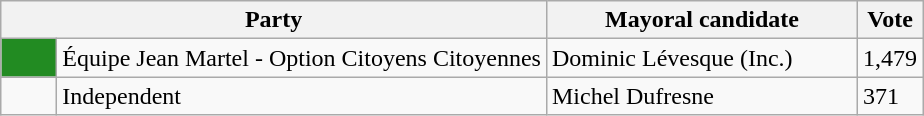<table class="wikitable">
<tr>
<th bgcolor="#DDDDFF" width="230px" colspan="2">Party</th>
<th bgcolor="#DDDDFF" width="200px">Mayoral candidate</th>
<th bgcolor="#DDDDFF" width="30px">Vote</th>
</tr>
<tr>
<td bgcolor="#228B22" width="30px"> </td>
<td>Équipe Jean Martel - Option Citoyens Citoyennes</td>
<td>Dominic Lévesque (Inc.)</td>
<td>1,479</td>
</tr>
<tr>
<td> </td>
<td>Independent</td>
<td>Michel Dufresne</td>
<td>371</td>
</tr>
</table>
